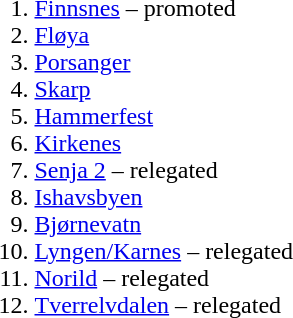<table class="nowrap">
<tr>
<td><br><ol><li><a href='#'>Finnsnes</a> – promoted</li><li><a href='#'>Fløya</a></li><li><a href='#'>Porsanger</a></li><li><a href='#'>Skarp</a></li><li><a href='#'>Hammerfest</a></li><li><a href='#'>Kirkenes</a></li><li><a href='#'>Senja 2</a> – relegated</li><li><a href='#'>Ishavsbyen</a></li><li><a href='#'>Bjørnevatn</a></li><li><a href='#'>Lyngen/Karnes</a> – relegated</li><li><a href='#'>Norild</a> – relegated</li><li><a href='#'>Tverrelvdalen</a> – relegated</li></ol></td>
</tr>
</table>
